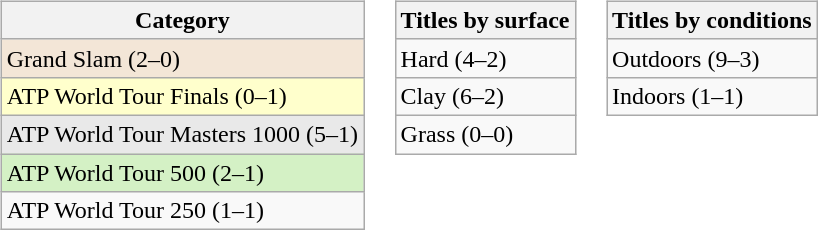<table>
<tr>
<td valign=top><br><table class=wikitable>
<tr>
<th>Category</th>
</tr>
<tr style="background:#f3e6d7;">
<td>Grand Slam (2–0)</td>
</tr>
<tr style="background:#ffc;">
<td>ATP World Tour Finals (0–1)</td>
</tr>
<tr style="background:#e9e9e9;">
<td>ATP World Tour Masters 1000 (5–1)</td>
</tr>
<tr style="background:#d4f1c5;">
<td>ATP World Tour 500 (2–1)</td>
</tr>
<tr>
<td>ATP World Tour 250 (1–1)</td>
</tr>
</table>
</td>
<td valign=top><br><table class=wikitable>
<tr>
<th>Titles by surface</th>
</tr>
<tr>
<td>Hard (4–2)</td>
</tr>
<tr>
<td>Clay (6–2)</td>
</tr>
<tr>
<td>Grass (0–0)</td>
</tr>
</table>
</td>
<td valign=top><br><table class=wikitable>
<tr>
<th>Titles by conditions</th>
</tr>
<tr>
<td>Outdoors (9–3)</td>
</tr>
<tr>
<td>Indoors (1–1)</td>
</tr>
</table>
</td>
</tr>
</table>
